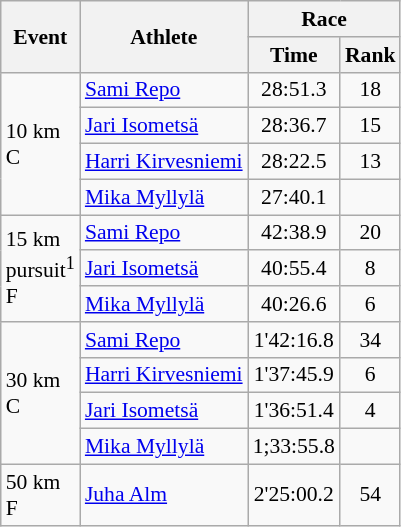<table class="wikitable" style="font-size:90%">
<tr>
<th rowspan=2>Event</th>
<th rowspan=2>Athlete</th>
<th colspan=2>Race</th>
</tr>
<tr>
<th>Time</th>
<th>Rank</th>
</tr>
<tr>
<td rowspan=4>10 km <br> C</td>
<td><a href='#'>Sami Repo</a></td>
<td align=center>28:51.3</td>
<td align=center>18</td>
</tr>
<tr>
<td><a href='#'>Jari Isometsä</a></td>
<td align=center>28:36.7</td>
<td align=center>15</td>
</tr>
<tr>
<td><a href='#'>Harri Kirvesniemi</a></td>
<td align=center>28:22.5</td>
<td align=center>13</td>
</tr>
<tr>
<td><a href='#'>Mika Myllylä</a></td>
<td align=center>27:40.1</td>
<td align=center></td>
</tr>
<tr>
<td rowspan=3>15 km <br> pursuit<sup>1</sup> <br> F</td>
<td><a href='#'>Sami Repo</a></td>
<td align=center>42:38.9</td>
<td align=center>20</td>
</tr>
<tr>
<td><a href='#'>Jari Isometsä</a></td>
<td align=center>40:55.4</td>
<td align=center>8</td>
</tr>
<tr>
<td><a href='#'>Mika Myllylä</a></td>
<td align=center>40:26.6</td>
<td align=center>6</td>
</tr>
<tr>
<td rowspan=4>30 km <br> C</td>
<td><a href='#'>Sami Repo</a></td>
<td align=center>1'42:16.8</td>
<td align=center>34</td>
</tr>
<tr>
<td><a href='#'>Harri Kirvesniemi</a></td>
<td align=center>1'37:45.9</td>
<td align=center>6</td>
</tr>
<tr>
<td><a href='#'>Jari Isometsä</a></td>
<td align=center>1'36:51.4</td>
<td align=center>4</td>
</tr>
<tr>
<td><a href='#'>Mika Myllylä</a></td>
<td align=center>1;33:55.8</td>
<td align=center></td>
</tr>
<tr>
<td>50 km <br> F</td>
<td><a href='#'>Juha Alm</a></td>
<td align=center>2'25:00.2</td>
<td align=center>54</td>
</tr>
</table>
